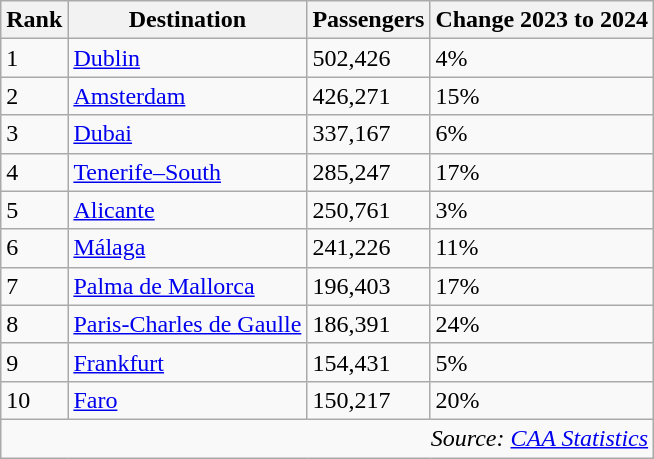<table class="wikitable sortable" style="width:align">
<tr>
<th>Rank</th>
<th>Destination</th>
<th>Passengers</th>
<th>Change 2023 to 2024</th>
</tr>
<tr>
<td>1</td>
<td><a href='#'>Dublin</a></td>
<td>502,426</td>
<td> 4%</td>
</tr>
<tr>
<td>2</td>
<td><a href='#'>Amsterdam</a></td>
<td>426,271</td>
<td> 15%</td>
</tr>
<tr>
<td>3</td>
<td><a href='#'>Dubai</a></td>
<td>337,167</td>
<td> 6%</td>
</tr>
<tr>
<td>4</td>
<td><a href='#'>Tenerife–South</a></td>
<td>285,247</td>
<td> 17%</td>
</tr>
<tr>
<td>5</td>
<td><a href='#'>Alicante</a></td>
<td>250,761</td>
<td> 3%</td>
</tr>
<tr>
<td>6</td>
<td><a href='#'>Málaga</a></td>
<td>241,226</td>
<td> 11%</td>
</tr>
<tr>
<td>7</td>
<td><a href='#'>Palma de Mallorca</a></td>
<td>196,403</td>
<td> 17%</td>
</tr>
<tr>
<td>8</td>
<td><a href='#'>Paris-Charles de Gaulle</a></td>
<td>186,391</td>
<td> 24%</td>
</tr>
<tr>
<td>9</td>
<td><a href='#'>Frankfurt</a></td>
<td>154,431</td>
<td> 5%</td>
</tr>
<tr>
<td>10</td>
<td><a href='#'>Faro</a></td>
<td>150,217</td>
<td> 20%</td>
</tr>
<tr class="sortbottom">
<td colspan="4" style="text-align:right;"><em>Source: <a href='#'>CAA Statistics</a></em></td>
</tr>
</table>
